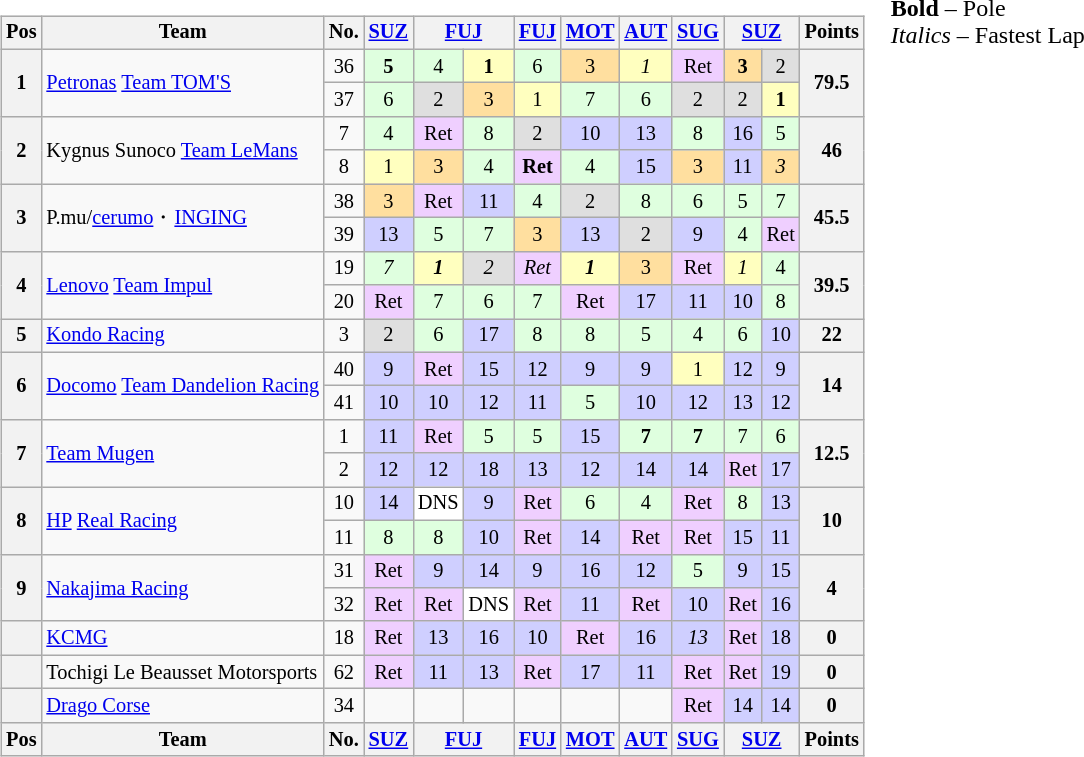<table>
<tr>
<td><br><table class="wikitable" style="font-size:85%; text-align:center">
<tr style="background:#f9f9f9" valign="top">
<th valign="middle">Pos</th>
<th valign="middle">Team</th>
<th valign="middle">No.</th>
<th><a href='#'>SUZ</a></th>
<th colspan=2><a href='#'>FUJ</a></th>
<th><a href='#'>FUJ</a></th>
<th><a href='#'>MOT</a></th>
<th><a href='#'>AUT</a></th>
<th><a href='#'>SUG</a></th>
<th colspan=2><a href='#'>SUZ</a></th>
<th valign="middle">Points</th>
</tr>
<tr>
<th rowspan=2>1</th>
<td align="left" rowspan=2><a href='#'>Petronas</a> <a href='#'>Team TOM'S</a></td>
<td>36</td>
<td style="background:#dfffdf;"><strong>5</strong></td>
<td style="background:#dfffdf;">4</td>
<td style="background:#ffffbf;"><strong>1</strong></td>
<td style="background:#dfffdf;">6</td>
<td style="background:#ffdf9f;">3</td>
<td style="background:#ffffbf;"><em>1</em></td>
<td style="background:#efcfff;">Ret</td>
<td style="background:#ffdf9f;"><strong>3</strong></td>
<td style="background:#dfdfdf;">2</td>
<th rowspan=2>79.5</th>
</tr>
<tr>
<td>37</td>
<td style="background:#dfffdf;">6</td>
<td style="background:#dfdfdf;">2</td>
<td style="background:#ffdf9f;">3</td>
<td style="background:#ffffbf;">1</td>
<td style="background:#dfffdf;">7</td>
<td style="background:#dfffdf;">6</td>
<td style="background:#dfdfdf;">2</td>
<td style="background:#dfdfdf;">2</td>
<td style="background:#ffffbf;"><strong>1</strong></td>
</tr>
<tr>
<th rowspan=2>2</th>
<td align="left" rowspan=2>Kygnus Sunoco <a href='#'>Team LeMans</a></td>
<td>7</td>
<td style="background:#dfffdf;">4</td>
<td style="background:#efcfff;">Ret</td>
<td style="background:#dfffdf;">8</td>
<td style="background:#dfdfdf;">2</td>
<td style="background:#cfcfff;">10</td>
<td style="background:#cfcfff;">13</td>
<td style="background:#dfffdf;">8</td>
<td style="background:#cfcfff;">16</td>
<td style="background:#dfffdf;">5</td>
<th rowspan=2>46</th>
</tr>
<tr>
<td>8</td>
<td style="background:#ffffbf;">1</td>
<td style="background:#ffdf9f;">3</td>
<td style="background:#dfffdf;">4</td>
<td style="background:#efcfff;"><strong>Ret</strong></td>
<td style="background:#dfffdf;">4</td>
<td style="background:#cfcfff;">15</td>
<td style="background:#ffdf9f;">3</td>
<td style="background:#cfcfff;">11</td>
<td style="background:#ffdf9f;"><em>3</em></td>
</tr>
<tr>
<th rowspan=2>3</th>
<td align="left" rowspan=2>P.mu/<a href='#'>cerumo</a>・<a href='#'>INGING</a></td>
<td>38</td>
<td style="background:#ffdf9f;">3</td>
<td style="background:#efcfff;">Ret</td>
<td style="background:#cfcfff;">11</td>
<td style="background:#dfffdf;">4</td>
<td style="background:#dfdfdf;">2</td>
<td style="background:#dfffdf;">8</td>
<td style="background:#dfffdf;">6</td>
<td style="background:#dfffdf;">5</td>
<td style="background:#dfffdf;">7</td>
<th rowspan=2>45.5</th>
</tr>
<tr>
<td>39</td>
<td style="background:#cfcfff;">13</td>
<td style="background:#dfffdf;">5</td>
<td style="background:#dfffdf;">7</td>
<td style="background:#ffdf9f;">3</td>
<td style="background:#cfcfff;">13</td>
<td style="background:#dfdfdf;">2</td>
<td style="background:#cfcfff;">9</td>
<td style="background:#dfffdf;">4</td>
<td style="background:#efcfff;">Ret</td>
</tr>
<tr>
<th rowspan=2>4</th>
<td align="left" rowspan=2><a href='#'>Lenovo</a> <a href='#'>Team Impul</a></td>
<td>19</td>
<td style="background:#dfffdf;"><em>7</em></td>
<td style="background:#ffffbf;"><strong><em>1</em></strong></td>
<td style="background:#dfdfdf;"><em>2</em></td>
<td style="background:#efcfff;"><em>Ret</em></td>
<td style="background:#ffffbf;"><strong><em>1</em></strong></td>
<td style="background:#ffdf9f;">3</td>
<td style="background:#efcfff;">Ret</td>
<td style="background:#ffffbf;"><em>1</em></td>
<td style="background:#dfffdf;">4</td>
<th rowspan=2>39.5</th>
</tr>
<tr>
<td>20</td>
<td style="background:#efcfff;">Ret</td>
<td style="background:#dfffdf;">7</td>
<td style="background:#dfffdf;">6</td>
<td style="background:#dfffdf;">7</td>
<td style="background:#efcfff;">Ret</td>
<td style="background:#cfcfff;">17</td>
<td style="background:#cfcfff;">11</td>
<td style="background:#cfcfff;">10</td>
<td style="background:#dfffdf;">8</td>
</tr>
<tr>
<th>5</th>
<td align="left"><a href='#'>Kondo Racing</a></td>
<td>3</td>
<td style="background:#dfdfdf;">2</td>
<td style="background:#dfffdf;">6</td>
<td style="background:#cfcfff;">17</td>
<td style="background:#dfffdf;">8</td>
<td style="background:#dfffdf;">8</td>
<td style="background:#dfffdf;">5</td>
<td style="background:#dfffdf;">4</td>
<td style="background:#dfffdf;">6</td>
<td style="background:#cfcfff;">10</td>
<th>22</th>
</tr>
<tr>
<th rowspan=2>6</th>
<td align="left" rowspan=2><a href='#'>Docomo</a> <a href='#'>Team Dandelion Racing</a></td>
<td>40</td>
<td style="background:#cfcfff;">9</td>
<td style="background:#efcfff;">Ret</td>
<td style="background:#cfcfff;">15</td>
<td style="background:#cfcfff;">12</td>
<td style="background:#cfcfff;">9</td>
<td style="background:#cfcfff;">9</td>
<td style="background:#ffffbf;">1</td>
<td style="background:#cfcfff;">12</td>
<td style="background:#cfcfff;">9</td>
<th rowspan=2>14</th>
</tr>
<tr>
<td>41</td>
<td style="background:#cfcfff;">10</td>
<td style="background:#cfcfff;">10</td>
<td style="background:#cfcfff;">12</td>
<td style="background:#cfcfff;">11</td>
<td style="background:#dfffdf;">5</td>
<td style="background:#cfcfff;">10</td>
<td style="background:#cfcfff;">12</td>
<td style="background:#cfcfff;">13</td>
<td style="background:#cfcfff;">12</td>
</tr>
<tr>
<th rowspan=2>7</th>
<td align="left" rowspan=2><a href='#'>Team Mugen</a></td>
<td>1</td>
<td style="background:#cfcfff;">11</td>
<td style="background:#efcfff;">Ret</td>
<td style="background:#dfffdf;">5</td>
<td style="background:#dfffdf;">5</td>
<td style="background:#cfcfff;">15</td>
<td style="background:#dfffdf;"><strong>7</strong></td>
<td style="background:#dfffdf;"><strong>7</strong></td>
<td style="background:#dfffdf;">7</td>
<td style="background:#dfffdf;">6</td>
<th rowspan=2>12.5</th>
</tr>
<tr>
<td>2</td>
<td style="background:#cfcfff;">12</td>
<td style="background:#cfcfff;">12</td>
<td style="background:#cfcfff;">18</td>
<td style="background:#cfcfff;">13</td>
<td style="background:#cfcfff;">12</td>
<td style="background:#cfcfff;">14</td>
<td style="background:#cfcfff;">14</td>
<td style="background:#efcfff;">Ret</td>
<td style="background:#cfcfff;">17</td>
</tr>
<tr>
<th rowspan=2>8</th>
<td align="left" rowspan=2><a href='#'>HP</a> <a href='#'>Real Racing</a></td>
<td>10</td>
<td style="background:#cfcfff;">14</td>
<td style="background:#ffffff;">DNS</td>
<td style="background:#cfcfff;">9</td>
<td style="background:#efcfff;">Ret</td>
<td style="background:#dfffdf;">6</td>
<td style="background:#dfffdf;">4</td>
<td style="background:#efcfff;">Ret</td>
<td style="background:#dfffdf;">8</td>
<td style="background:#cfcfff;">13</td>
<th rowspan=2>10</th>
</tr>
<tr>
<td>11</td>
<td style="background:#dfffdf;">8</td>
<td style="background:#dfffdf;">8</td>
<td style="background:#cfcfff;">10</td>
<td style="background:#efcfff;">Ret</td>
<td style="background:#cfcfff;">14</td>
<td style="background:#efcfff;">Ret</td>
<td style="background:#efcfff;">Ret</td>
<td style="background:#cfcfff;">15</td>
<td style="background:#cfcfff;">11</td>
</tr>
<tr>
<th rowspan=2>9</th>
<td align="left" rowspan=2><a href='#'>Nakajima Racing</a></td>
<td>31</td>
<td style="background:#efcfff;">Ret</td>
<td style="background:#cfcfff;">9</td>
<td style="background:#cfcfff;">14</td>
<td style="background:#cfcfff;">9</td>
<td style="background:#cfcfff;">16</td>
<td style="background:#cfcfff;">12</td>
<td style="background:#dfffdf;">5</td>
<td style="background:#cfcfff;">9</td>
<td style="background:#cfcfff;">15</td>
<th rowspan=2>4</th>
</tr>
<tr>
<td>32</td>
<td style="background:#efcfff;">Ret</td>
<td style="background:#efcfff;">Ret</td>
<td style="background:#ffffff;">DNS</td>
<td style="background:#efcfff;">Ret</td>
<td style="background:#cfcfff;">11</td>
<td style="background:#efcfff;">Ret</td>
<td style="background:#cfcfff;">10</td>
<td style="background:#efcfff;">Ret</td>
<td style="background:#cfcfff;">16</td>
</tr>
<tr>
<th></th>
<td align="left"><a href='#'>KCMG</a></td>
<td>18</td>
<td style="background:#efcfff;">Ret</td>
<td style="background:#cfcfff;">13</td>
<td style="background:#cfcfff;">16</td>
<td style="background:#cfcfff;">10</td>
<td style="background:#efcfff;">Ret</td>
<td style="background:#cfcfff;">16</td>
<td style="background:#cfcfff;"><em>13</em></td>
<td style="background:#efcfff;">Ret</td>
<td style="background:#cfcfff;">18</td>
<th>0</th>
</tr>
<tr>
<th></th>
<td align="left">Tochigi Le Beausset Motorsports</td>
<td>62</td>
<td style="background:#efcfff;">Ret</td>
<td style="background:#cfcfff;">11</td>
<td style="background:#cfcfff;">13</td>
<td style="background:#efcfff;">Ret</td>
<td style="background:#cfcfff;">17</td>
<td style="background:#cfcfff;">11</td>
<td style="background:#efcfff;">Ret</td>
<td style="background:#efcfff;">Ret</td>
<td style="background:#cfcfff;">19</td>
<th>0</th>
</tr>
<tr>
<th></th>
<td align="left"><a href='#'>Drago Corse</a></td>
<td>34</td>
<td></td>
<td></td>
<td></td>
<td></td>
<td></td>
<td></td>
<td style="background:#efcfff;">Ret</td>
<td style="background:#cfcfff;">14</td>
<td style="background:#cfcfff;">14</td>
<th>0</th>
</tr>
<tr>
<th valign="middle">Pos</th>
<th valign="middle">Team</th>
<th valign="middle">No.</th>
<th><a href='#'>SUZ</a></th>
<th colspan=2><a href='#'>FUJ</a></th>
<th><a href='#'>FUJ</a></th>
<th><a href='#'>MOT</a></th>
<th><a href='#'>AUT</a></th>
<th><a href='#'>SUG</a></th>
<th colspan=2><a href='#'>SUZ</a></th>
<th valign="middle">Points</th>
</tr>
</table>
</td>
<td valign="top"><br>
<span><strong>Bold</strong> – Pole<br>
<em>Italics</em> – Fastest Lap</span></td>
</tr>
</table>
